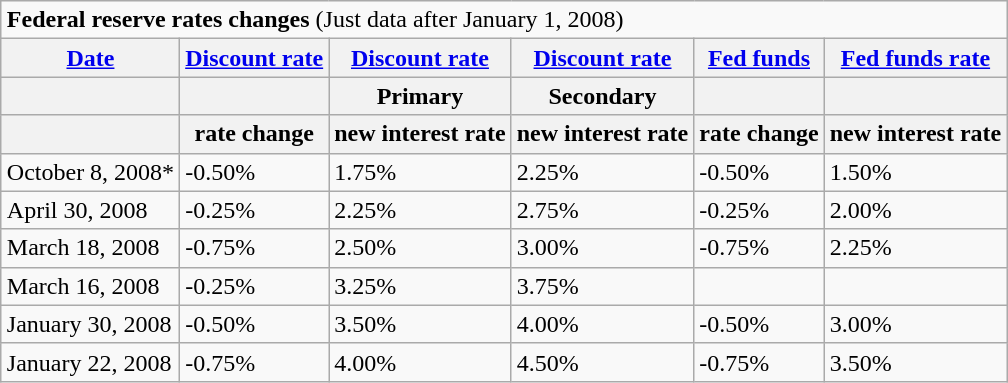<table class="wikitable" style="margin:auto;">
<tr>
<td colspan=6><strong>Federal reserve rates changes </strong> (Just data after January 1, 2008)</td>
</tr>
<tr>
<th><a href='#'>Date</a></th>
<th><a href='#'>Discount rate</a></th>
<th><a href='#'>Discount rate</a></th>
<th><a href='#'>Discount rate</a></th>
<th><a href='#'>Fed funds</a></th>
<th><a href='#'>Fed funds rate</a></th>
</tr>
<tr>
<th></th>
<th></th>
<th>Primary</th>
<th>Secondary</th>
<th></th>
<th></th>
</tr>
<tr>
<th></th>
<th>rate change</th>
<th>new interest rate</th>
<th>new interest rate</th>
<th>rate change</th>
<th>new interest rate</th>
</tr>
<tr>
<td>October 8, 2008*</td>
<td>-0.50%</td>
<td>1.75%</td>
<td>2.25%</td>
<td>-0.50%</td>
<td>1.50%</td>
</tr>
<tr>
<td>April 30, 2008</td>
<td>-0.25%</td>
<td>2.25%</td>
<td>2.75%</td>
<td>-0.25%</td>
<td>2.00%</td>
</tr>
<tr>
<td>March 18, 2008</td>
<td>-0.75%</td>
<td>2.50%</td>
<td>3.00%</td>
<td>-0.75%</td>
<td>2.25%</td>
</tr>
<tr>
<td>March 16, 2008</td>
<td>-0.25%</td>
<td>3.25%</td>
<td>3.75%</td>
<td></td>
<td></td>
</tr>
<tr>
<td>January 30, 2008</td>
<td>-0.50%</td>
<td>3.50%</td>
<td>4.00%</td>
<td>-0.50%</td>
<td>3.00%</td>
</tr>
<tr>
<td>January 22, 2008</td>
<td>-0.75%</td>
<td>4.00%</td>
<td>4.50%</td>
<td>-0.75%</td>
<td>3.50%</td>
</tr>
</table>
